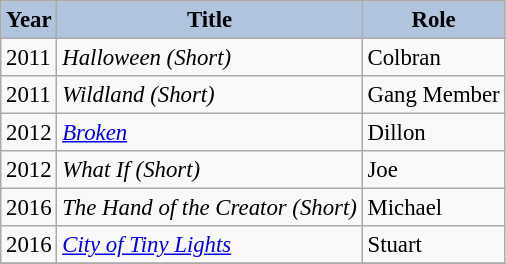<table class="wikitable" style="font-size:95%">
<tr style="text-align:center;">
<th style="background:#B0C4DE;">Year</th>
<th style="background:#B0C4DE;">Title</th>
<th style="background:#B0C4DE;">Role</th>
</tr>
<tr>
<td>2011</td>
<td><em>Halloween (Short)</em></td>
<td>Colbran</td>
</tr>
<tr>
<td>2011</td>
<td><em>Wildland (Short)</em></td>
<td>Gang Member</td>
</tr>
<tr>
<td>2012</td>
<td><em><a href='#'>Broken</a> </em></td>
<td>Dillon</td>
</tr>
<tr>
<td>2012</td>
<td><em>What If (Short) </em></td>
<td>Joe</td>
</tr>
<tr>
<td>2016</td>
<td><em>The Hand of the Creator (Short)</em></td>
<td>Michael</td>
</tr>
<tr>
<td>2016</td>
<td><em><a href='#'>City of Tiny Lights</a> </em></td>
<td>Stuart</td>
</tr>
<tr>
</tr>
</table>
